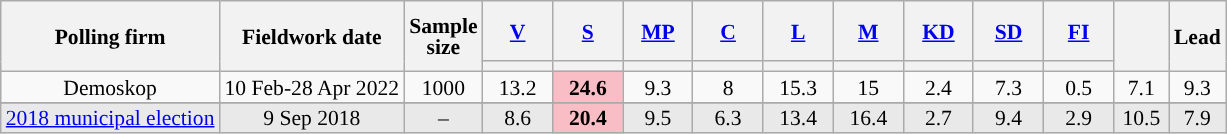<table class="wikitable sortable" style="text-align:center;font-size:90%;line-height:14px;">
<tr style="height:40px;">
<th rowspan="2">Polling firm</th>
<th rowspan="2">Fieldwork date</th>
<th rowspan="2">Sample<br>size</th>
<th class="sortable" style="width:40px;"><a href='#'>V</a></th>
<th class="sortable" style="width:40px;"><a href='#'>S</a></th>
<th class="sortable" style="width:40px;"><a href='#'>MP</a></th>
<th class="sortable" style="width:40px;"><a href='#'>C</a></th>
<th class="sortable" style="width:40px;"><a href='#'>L</a></th>
<th class="sortable" style="width:40px;"><a href='#'>M</a></th>
<th class="sortable" style="width:40px;"><a href='#'>KD</a></th>
<th class="sortable" style="width:40px;"><a href='#'>SD</a></th>
<th class="sortable" style="width:40px;"><a href='#'>FI</a></th>
<th class="sortable" style="width:30px;" rowspan="2"></th>
<th style="width:30px;" rowspan="2">Lead</th>
</tr>
<tr>
<th style="background:"></th>
<th style="background:"></th>
<th style="background:"></th>
<th style="background:"></th>
<th style="background:"></th>
<th style="background:"></th>
<th style="background:"></th>
<th style="background:"></th>
<th style="background:"></th>
</tr>
<tr>
<td>Demoskop</td>
<td>10 Feb-28 Apr 2022</td>
<td>1000</td>
<td>13.2</td>
<td style="background:#F9BDC5;"><strong>24.6</strong></td>
<td>9.3</td>
<td>8</td>
<td>15.3</td>
<td>15</td>
<td>2.4</td>
<td>7.3</td>
<td>0.5</td>
<td>7.1</td>
<td style="background:">9.3</td>
</tr>
<tr>
</tr>
<tr style="background:#E9E9E9;">
<td><a href='#'>2018 municipal election</a></td>
<td data-sort-value="2018-09-09">9 Sep 2018</td>
<td>–</td>
<td>8.6</td>
<td style="background:#F9BDC5;"><strong>20.4</strong></td>
<td>9.5</td>
<td>6.3</td>
<td>13.4</td>
<td>16.4</td>
<td>2.7</td>
<td>9.4</td>
<td>2.9</td>
<td>10.5</td>
<td style="background:">7.9</td>
</tr>
</table>
